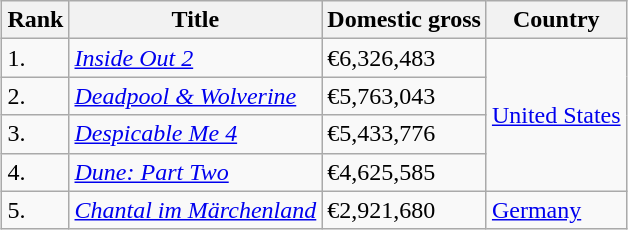<table class="wikitable sortable" style="margin:auto; margin:auto;">
<tr>
<th>Rank</th>
<th>Title</th>
<th>Domestic gross</th>
<th>Country</th>
</tr>
<tr>
<td>1.</td>
<td><em><a href='#'>Inside Out 2</a></em></td>
<td>€6,326,483</td>
<td rowspan="4"><a href='#'>United States</a></td>
</tr>
<tr>
<td>2.</td>
<td><em><a href='#'>Deadpool & Wolverine</a></em></td>
<td>€5,763,043</td>
</tr>
<tr>
<td>3.</td>
<td><em><a href='#'>Despicable Me 4</a></em></td>
<td>€5,433,776</td>
</tr>
<tr>
<td>4.</td>
<td><em><a href='#'>Dune: Part Two</a></em></td>
<td>€4,625,585</td>
</tr>
<tr>
<td>5.</td>
<td><em><a href='#'>Chantal im Märchenland</a></em></td>
<td>€2,921,680</td>
<td><a href='#'>Germany</a></td>
</tr>
</table>
